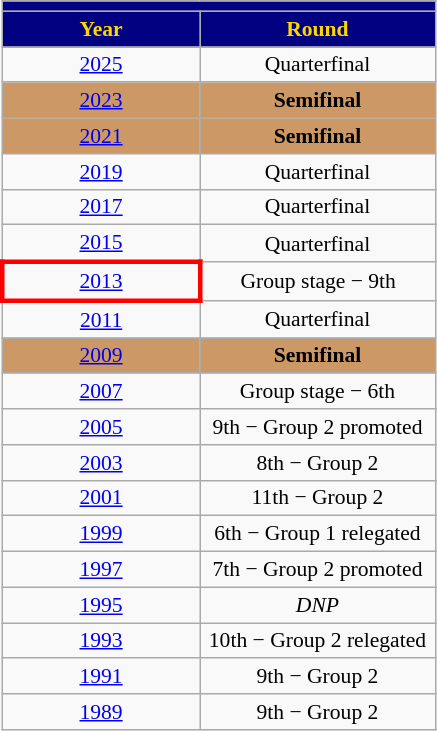<table class="wikitable" style="text-align: center;font-size:90%;">
<tr>
<th style="background:#000080;" colspan=8><a href='#'></a></th>
</tr>
<tr style="color:gold;">
<th style="background:#000080;" width=125>Year</th>
<th style="background:#000080;" width=150>Round</th>
</tr>
<tr>
<td><a href='#'>2025</a></td>
<td>Quarterfinal</td>
</tr>
<tr bgcolor="#cc9966">
<td><a href='#'>2023</a></td>
<td><strong>Semifinal</strong></td>
</tr>
<tr bgcolor="#cc9966">
<td><a href='#'>2021</a></td>
<td><strong>Semifinal</strong></td>
</tr>
<tr>
<td><a href='#'>2019</a></td>
<td>Quarterfinal</td>
</tr>
<tr>
<td><a href='#'>2017</a></td>
<td>Quarterfinal</td>
</tr>
<tr>
<td><a href='#'>2015</a></td>
<td>Quarterfinal</td>
</tr>
<tr>
<td style="border: 3px solid red"><a href='#'>2013</a></td>
<td>Group stage − 9th</td>
</tr>
<tr>
<td><a href='#'>2011</a></td>
<td>Quarterfinal</td>
</tr>
<tr bgcolor="#cc9966">
<td><a href='#'>2009</a></td>
<td><strong>Semifinal</strong></td>
</tr>
<tr>
<td><a href='#'>2007</a></td>
<td>Group stage − 6th</td>
</tr>
<tr>
<td><a href='#'>2005</a></td>
<td>9th − Group 2 promoted</td>
</tr>
<tr>
<td><a href='#'>2003</a></td>
<td>8th − Group 2</td>
</tr>
<tr>
<td><a href='#'>2001</a></td>
<td>11th − Group 2</td>
</tr>
<tr>
<td><a href='#'>1999</a></td>
<td>6th − Group 1 relegated</td>
</tr>
<tr>
<td><a href='#'>1997</a></td>
<td>7th − Group 2 promoted</td>
</tr>
<tr>
<td><a href='#'>1995</a></td>
<td><em>DNP</em></td>
</tr>
<tr>
<td><a href='#'>1993</a></td>
<td>10th − Group 2 relegated</td>
</tr>
<tr>
<td><a href='#'>1991</a></td>
<td>9th − Group 2</td>
</tr>
<tr>
<td><a href='#'>1989</a></td>
<td>9th − Group 2</td>
</tr>
</table>
